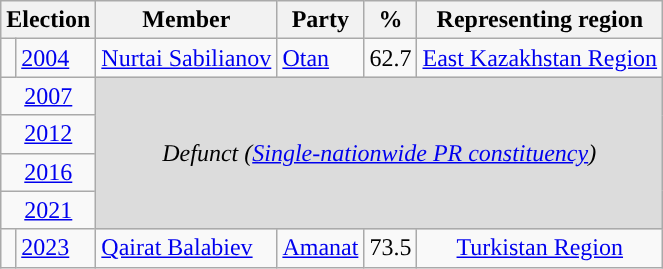<table class="wikitable">
<tr>
<th colspan="2">Election</th>
<th>Member</th>
<th>Party</th>
<th>%</th>
<th>Representing region</th>
</tr>
<tr>
<td style="background-color: "></td>
<td><a href='#'>2004</a></td>
<td><a href='#'>Nurtai Sabilianov</a></td>
<td><a href='#'>Otan</a></td>
<td align="right">62.7</td>
<td align="center"><a href='#'>East Kazakhstan Region</a></td>
</tr>
<tr>
<td colspan="2" align="center"><a href='#'>2007</a></td>
<td colspan="4" rowspan="4" align="center" style="background-color:#DCDCDC"><em>Defunct (<a href='#'>Single-nationwide PR constituency</a>)</em></td>
</tr>
<tr>
<td colspan="2" align="center"><a href='#'>2012</a></td>
</tr>
<tr>
<td colspan="2" align="center"><a href='#'>2016</a></td>
</tr>
<tr>
<td colspan="2" align="center"><a href='#'>2021</a></td>
</tr>
<tr>
<td style="background-color: "></td>
<td><a href='#'>2023</a></td>
<td><a href='#'>Qairat Balabiev</a></td>
<td><a href='#'>Amanat</a></td>
<td align="right">73.5</td>
<td align="center"><a href='#'>Turkistan Region</a></td>
</tr>
</table>
